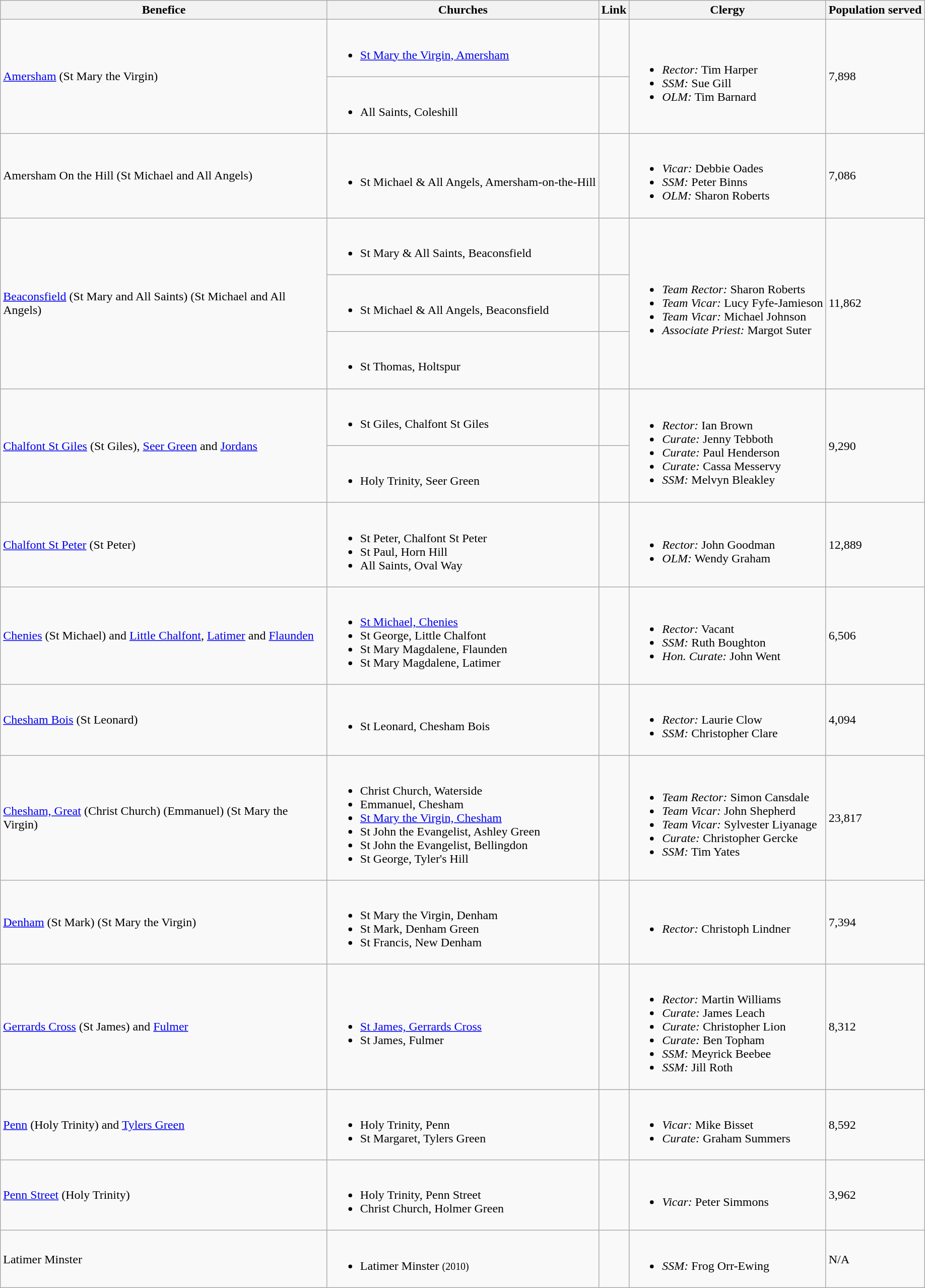<table class="wikitable">
<tr>
<th width="425">Benefice</th>
<th>Churches</th>
<th>Link</th>
<th>Clergy</th>
<th>Population served</th>
</tr>
<tr>
<td rowspan="2"><a href='#'>Amersham</a> (St Mary the Virgin)</td>
<td><br><ul><li><a href='#'>St Mary the Virgin, Amersham</a></li></ul></td>
<td></td>
<td rowspan="2"><br><ul><li><em>Rector:</em> Tim Harper</li><li><em>SSM:</em> Sue Gill</li><li><em>OLM:</em> Tim Barnard</li></ul></td>
<td rowspan="2">7,898</td>
</tr>
<tr>
<td><br><ul><li>All Saints, Coleshill</li></ul></td>
<td></td>
</tr>
<tr>
<td>Amersham On the Hill (St Michael and All Angels)</td>
<td><br><ul><li>St Michael & All Angels, Amersham-on-the-Hill</li></ul></td>
<td></td>
<td><br><ul><li><em>Vicar:</em> Debbie Oades</li><li><em>SSM:</em> Peter Binns</li><li><em>OLM:</em> Sharon Roberts</li></ul></td>
<td>7,086</td>
</tr>
<tr>
<td rowspan="3"><a href='#'>Beaconsfield</a> (St Mary and All Saints) (St Michael and All Angels)</td>
<td><br><ul><li>St Mary & All Saints, Beaconsfield</li></ul></td>
<td></td>
<td rowspan="3"><br><ul><li><em>Team Rector:</em> Sharon Roberts</li><li><em>Team Vicar:</em> Lucy Fyfe-Jamieson</li><li><em>Team Vicar:</em> Michael Johnson</li><li><em>Associate Priest:</em> Margot Suter</li></ul></td>
<td rowspan="3">11,862</td>
</tr>
<tr>
<td><br><ul><li>St Michael & All Angels, Beaconsfield</li></ul></td>
<td></td>
</tr>
<tr>
<td><br><ul><li>St Thomas, Holtspur</li></ul></td>
<td></td>
</tr>
<tr>
<td rowspan="2"><a href='#'>Chalfont St Giles</a> (St Giles), <a href='#'>Seer Green</a> and <a href='#'>Jordans</a></td>
<td><br><ul><li>St Giles, Chalfont St Giles</li></ul></td>
<td></td>
<td rowspan="2"><br><ul><li><em>Rector:</em> Ian Brown</li><li><em>Curate:</em> Jenny Tebboth</li><li><em>Curate:</em> Paul Henderson</li><li><em>Curate:</em> Cassa Messervy</li><li><em>SSM:</em> Melvyn Bleakley</li></ul></td>
<td rowspan="2">9,290</td>
</tr>
<tr>
<td><br><ul><li>Holy Trinity, Seer Green</li></ul></td>
<td></td>
</tr>
<tr>
<td><a href='#'>Chalfont St Peter</a> (St Peter)</td>
<td><br><ul><li>St Peter, Chalfont St Peter</li><li>St Paul, Horn Hill</li><li>All Saints, Oval Way</li></ul></td>
<td></td>
<td><br><ul><li><em>Rector:</em> John Goodman</li><li><em>OLM:</em> Wendy Graham</li></ul></td>
<td>12,889</td>
</tr>
<tr>
<td><a href='#'>Chenies</a> (St Michael) and <a href='#'>Little Chalfont</a>, <a href='#'>Latimer</a> and <a href='#'>Flaunden</a></td>
<td><br><ul><li><a href='#'>St Michael, Chenies</a></li><li>St George, Little Chalfont</li><li>St Mary Magdalene, Flaunden</li><li>St Mary Magdalene, Latimer</li></ul></td>
<td></td>
<td><br><ul><li><em>Rector:</em> Vacant</li><li><em>SSM:</em> Ruth Boughton</li><li><em>Hon. Curate:</em> John Went</li></ul></td>
<td>6,506</td>
</tr>
<tr>
<td><a href='#'>Chesham Bois</a> (St Leonard)</td>
<td><br><ul><li>St Leonard, Chesham Bois</li></ul></td>
<td></td>
<td><br><ul><li><em>Rector:</em> Laurie Clow</li><li><em>SSM:</em> Christopher Clare</li></ul></td>
<td>4,094</td>
</tr>
<tr>
<td><a href='#'>Chesham, Great</a> (Christ Church) (Emmanuel) (St Mary the Virgin)</td>
<td><br><ul><li>Christ Church, Waterside </li><li>Emmanuel, Chesham </li><li><a href='#'>St Mary the Virgin, Chesham</a> </li><li>St John the Evangelist, Ashley Green </li><li>St John the Evangelist, Bellingdon</li><li>St George, Tyler's Hill </li></ul></td>
<td></td>
<td><br><ul><li><em>Team Rector:</em> Simon Cansdale</li><li><em>Team Vicar:</em> John Shepherd</li><li><em>Team Vicar:</em> Sylvester Liyanage</li><li><em>Curate:</em> Christopher Gercke</li><li><em>SSM:</em> Tim Yates</li></ul></td>
<td>23,817</td>
</tr>
<tr>
<td><a href='#'>Denham</a> (St Mark) (St Mary the Virgin)</td>
<td><br><ul><li>St Mary the Virgin, Denham</li><li>St Mark, Denham Green</li><li>St Francis, New Denham</li></ul></td>
<td></td>
<td><br><ul><li><em>Rector:</em> Christoph Lindner</li></ul></td>
<td>7,394</td>
</tr>
<tr>
<td><a href='#'>Gerrards Cross</a> (St James) and <a href='#'>Fulmer</a></td>
<td><br><ul><li><a href='#'>St James, Gerrards Cross</a></li><li>St James, Fulmer</li></ul></td>
<td></td>
<td><br><ul><li><em>Rector:</em> Martin Williams</li><li><em>Curate:</em> James Leach</li><li><em>Curate:</em> Christopher Lion</li><li><em>Curate:</em> Ben Topham</li><li><em>SSM:</em> Meyrick Beebee</li><li><em>SSM:</em> Jill Roth</li></ul></td>
<td>8,312</td>
</tr>
<tr>
<td><a href='#'>Penn</a> (Holy Trinity) and <a href='#'>Tylers Green</a></td>
<td><br><ul><li>Holy Trinity, Penn</li><li>St Margaret, Tylers Green</li></ul></td>
<td></td>
<td><br><ul><li><em>Vicar:</em> Mike Bisset</li><li><em>Curate:</em> Graham Summers</li></ul></td>
<td>8,592</td>
</tr>
<tr>
<td><a href='#'>Penn Street</a> (Holy Trinity)</td>
<td><br><ul><li>Holy Trinity, Penn Street</li><li>Christ Church, Holmer Green</li></ul></td>
<td></td>
<td><br><ul><li><em>Vicar:</em> Peter Simmons</li></ul></td>
<td>3,962</td>
</tr>
<tr>
<td>Latimer Minster</td>
<td><br><ul><li>Latimer Minster <small>(2010)</small></li></ul></td>
<td></td>
<td><br><ul><li><em>SSM:</em> Frog Orr-Ewing</li></ul></td>
<td>N/A</td>
</tr>
</table>
